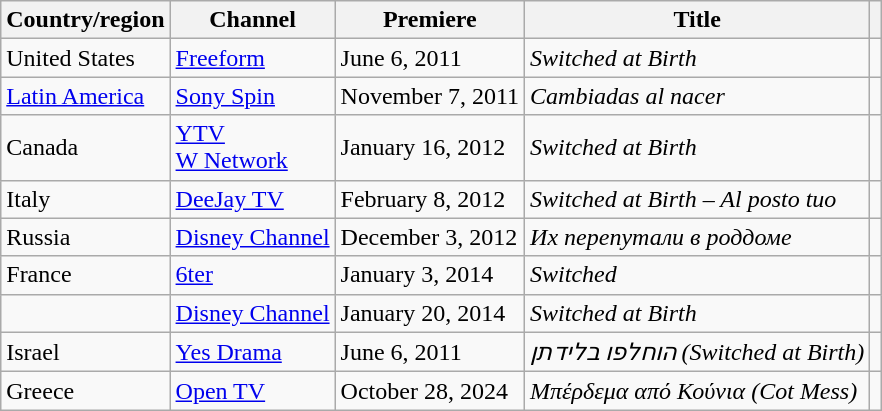<table class="wikitable">
<tr>
<th>Country/region</th>
<th>Channel</th>
<th>Premiere</th>
<th>Title</th>
<th></th>
</tr>
<tr>
<td>United States</td>
<td><a href='#'>Freeform</a></td>
<td>June 6, 2011</td>
<td><em>Switched at Birth</em></td>
<td style="text-align:center;"></td>
</tr>
<tr>
<td><a href='#'>Latin America</a></td>
<td><a href='#'>Sony Spin</a></td>
<td>November 7, 2011</td>
<td><em>Cambiadas al nacer</em></td>
<td style="text-align:center;"></td>
</tr>
<tr>
<td>Canada</td>
<td><a href='#'>YTV</a><br><a href='#'>W Network</a></td>
<td>January 16, 2012</td>
<td><em>Switched at Birth</em></td>
<td style="text-align:center;"></td>
</tr>
<tr>
<td>Italy</td>
<td><a href='#'>DeeJay TV</a></td>
<td>February 8, 2012</td>
<td><em>Switched at Birth – Al posto tuo</em></td>
<td style="text-align:center;"></td>
</tr>
<tr>
<td>Russia</td>
<td><a href='#'>Disney Channel</a></td>
<td>December 3, 2012</td>
<td><em>Их перепутали в роддоме</em></td>
<td style="text-align:center;"></td>
</tr>
<tr>
<td>France</td>
<td><a href='#'>6ter</a></td>
<td>January 3, 2014</td>
<td><em>Switched</em></td>
<td style="text-align:center;"></td>
</tr>
<tr>
<td></td>
<td><a href='#'>Disney Channel</a></td>
<td>January 20, 2014</td>
<td><em>Switched at Birth</em></td>
<td style="text-align:center;"></td>
</tr>
<tr>
<td>Israel</td>
<td><a href='#'>Yes Drama</a></td>
<td>June 6, 2011</td>
<td><em>הוחלפו בלידתן (Switched at Birth)</em></td>
<td style="text-align:center;"></td>
</tr>
<tr>
<td>Greece</td>
<td><a href='#'>Open TV</a></td>
<td>October 28, 2024</td>
<td><em>Μπέρδεμα από Κούνια (Cot Mess)</em></td>
<td style="text-align:center;"></td>
</tr>
</table>
